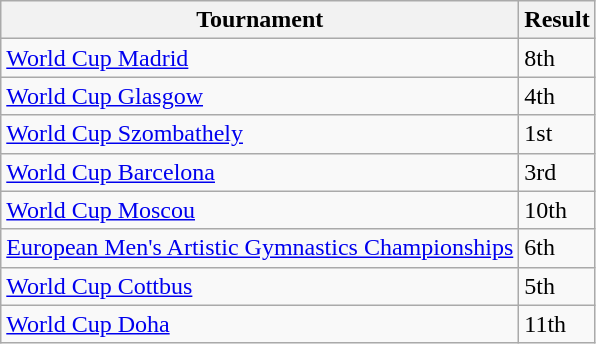<table class="wikitable" border="1">
<tr>
<th>Tournament</th>
<th>Result</th>
</tr>
<tr>
<td><a href='#'>World Cup Madrid</a></td>
<td>8th</td>
</tr>
<tr>
<td><a href='#'>World Cup Glasgow</a></td>
<td>4th</td>
</tr>
<tr>
<td><a href='#'>World Cup Szombathely</a></td>
<td>1st </td>
</tr>
<tr>
<td><a href='#'>World Cup Barcelona</a></td>
<td>3rd </td>
</tr>
<tr>
<td><a href='#'>World Cup Moscou</a></td>
<td>10th</td>
</tr>
<tr>
<td><a href='#'>European Men's Artistic Gymnastics Championships</a></td>
<td>6th</td>
</tr>
<tr>
<td><a href='#'>World Cup Cottbus</a></td>
<td>5th</td>
</tr>
<tr>
<td><a href='#'>World Cup Doha</a></td>
<td>11th</td>
</tr>
</table>
